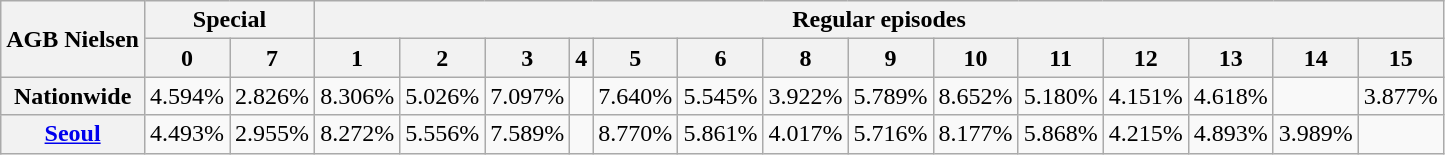<table class="wikitable collapsible collapsed" style="text-align:center;">
<tr>
<th rowspan=2>AGB Nielsen</th>
<th colspan=2>Special</th>
<th colspan=14>Regular episodes</th>
</tr>
<tr>
<th>0</th>
<th>7</th>
<th>1</th>
<th>2</th>
<th>3</th>
<th>4</th>
<th>5</th>
<th>6</th>
<th>8</th>
<th>9</th>
<th>10</th>
<th>11</th>
<th>12</th>
<th>13</th>
<th>14</th>
<th>15</th>
</tr>
<tr>
<th>Nationwide</th>
<td>4.594%</td>
<td>2.826%</td>
<td>8.306%</td>
<td>5.026%</td>
<td>7.097%</td>
<td></td>
<td>7.640%</td>
<td>5.545%</td>
<td>3.922%</td>
<td>5.789%</td>
<td>8.652%</td>
<td>5.180%</td>
<td>4.151%</td>
<td>4.618%</td>
<td></td>
<td>3.877%</td>
</tr>
<tr>
<th><a href='#'>Seoul</a></th>
<td>4.493%</td>
<td>2.955%</td>
<td>8.272%</td>
<td>5.556%</td>
<td>7.589%</td>
<td></td>
<td>8.770%</td>
<td>5.861%</td>
<td>4.017%</td>
<td>5.716%</td>
<td>8.177%</td>
<td>5.868%</td>
<td>4.215%</td>
<td>4.893%</td>
<td>3.989%</td>
<td></td>
</tr>
</table>
